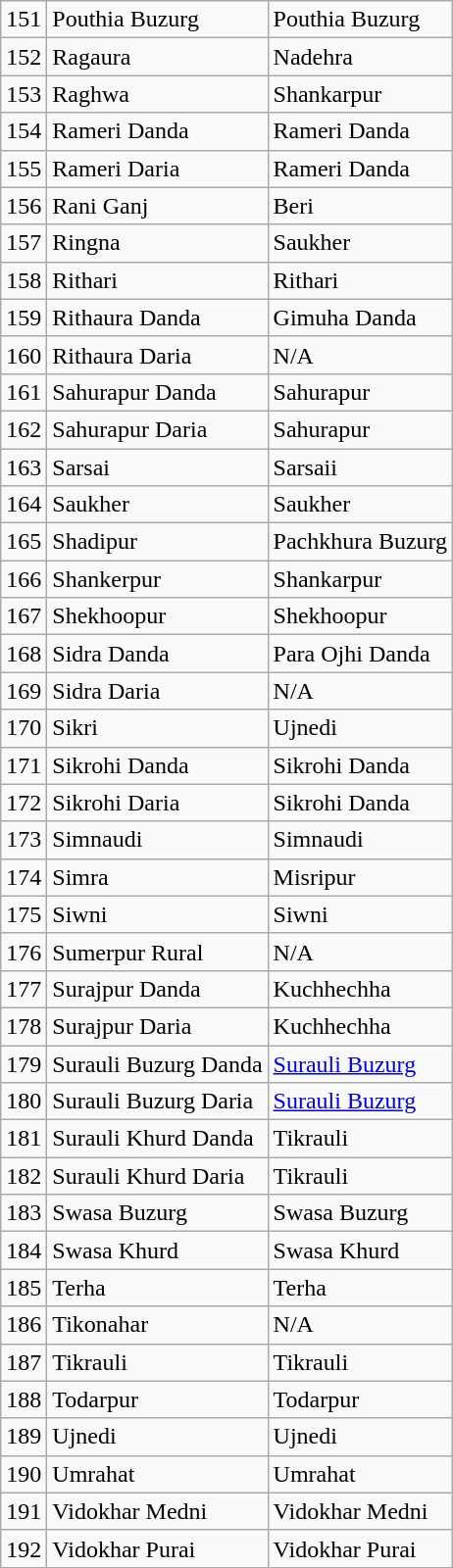<table class="wikitable">
<tr>
<td>151</td>
<td>Pouthia Buzurg</td>
<td>Pouthia Buzurg</td>
</tr>
<tr>
<td>152</td>
<td>Ragaura</td>
<td>Nadehra</td>
</tr>
<tr>
<td>153</td>
<td>Raghwa</td>
<td>Shankarpur</td>
</tr>
<tr>
<td>154</td>
<td>Rameri Danda</td>
<td>Rameri Danda</td>
</tr>
<tr>
<td>155</td>
<td>Rameri Daria</td>
<td>Rameri Danda</td>
</tr>
<tr>
<td>156</td>
<td>Rani Ganj</td>
<td>Beri</td>
</tr>
<tr>
<td>157</td>
<td>Ringna</td>
<td>Saukher</td>
</tr>
<tr>
<td>158</td>
<td>Rithari</td>
<td>Rithari</td>
</tr>
<tr>
<td>159</td>
<td>Rithaura Danda</td>
<td>Gimuha Danda</td>
</tr>
<tr>
<td>160</td>
<td>Rithaura Daria</td>
<td>N/A</td>
</tr>
<tr>
<td>161</td>
<td>Sahurapur Danda</td>
<td>Sahurapur</td>
</tr>
<tr>
<td>162</td>
<td>Sahurapur Daria</td>
<td>Sahurapur</td>
</tr>
<tr>
<td>163</td>
<td>Sarsai</td>
<td>Sarsaii</td>
</tr>
<tr>
<td>164</td>
<td>Saukher</td>
<td>Saukher</td>
</tr>
<tr>
<td>165</td>
<td>Shadipur</td>
<td>Pachkhura Buzurg</td>
</tr>
<tr>
<td>166</td>
<td>Shankerpur</td>
<td>Shankarpur</td>
</tr>
<tr>
<td>167</td>
<td>Shekhoopur</td>
<td>Shekhoopur</td>
</tr>
<tr>
<td>168</td>
<td>Sidra Danda</td>
<td>Para Ojhi Danda</td>
</tr>
<tr>
<td>169</td>
<td>Sidra Daria</td>
<td>N/A</td>
</tr>
<tr>
<td>170</td>
<td>Sikri</td>
<td>Ujnedi</td>
</tr>
<tr>
<td>171</td>
<td>Sikrohi Danda</td>
<td>Sikrohi Danda</td>
</tr>
<tr>
<td>172</td>
<td>Sikrohi Daria</td>
<td>Sikrohi Danda</td>
</tr>
<tr>
<td>173</td>
<td>Simnaudi</td>
<td>Simnaudi</td>
</tr>
<tr>
<td>174</td>
<td>Simra</td>
<td>Misripur</td>
</tr>
<tr>
<td>175</td>
<td>Siwni</td>
<td>Siwni</td>
</tr>
<tr>
<td>176</td>
<td>Sumerpur Rural</td>
<td>N/A</td>
</tr>
<tr>
<td>177</td>
<td>Surajpur Danda</td>
<td>Kuchhechha</td>
</tr>
<tr>
<td>178</td>
<td>Surajpur Daria</td>
<td>Kuchhechha</td>
</tr>
<tr>
<td>179</td>
<td>Surauli Buzurg Danda</td>
<td><a href='#'>Surauli Buzurg</a></td>
</tr>
<tr>
<td>180</td>
<td>Surauli Buzurg Daria</td>
<td><a href='#'>Surauli Buzurg</a></td>
</tr>
<tr>
<td>181</td>
<td>Surauli Khurd Danda</td>
<td>Tikrauli</td>
</tr>
<tr>
<td>182</td>
<td>Surauli Khurd Daria</td>
<td>Tikrauli</td>
</tr>
<tr>
<td>183</td>
<td>Swasa Buzurg</td>
<td>Swasa Buzurg</td>
</tr>
<tr>
<td>184</td>
<td>Swasa Khurd</td>
<td>Swasa Khurd</td>
</tr>
<tr>
<td>185</td>
<td>Terha</td>
<td>Terha</td>
</tr>
<tr>
<td>186</td>
<td>Tikonahar</td>
<td>N/A</td>
</tr>
<tr>
<td>187</td>
<td>Tikrauli</td>
<td>Tikrauli</td>
</tr>
<tr>
<td>188</td>
<td>Todarpur</td>
<td>Todarpur</td>
</tr>
<tr>
<td>189</td>
<td>Ujnedi</td>
<td>Ujnedi</td>
</tr>
<tr>
<td>190</td>
<td>Umrahat</td>
<td>Umrahat</td>
</tr>
<tr>
<td>191</td>
<td>Vidokhar Medni</td>
<td>Vidokhar Medni</td>
</tr>
<tr>
<td>192</td>
<td>Vidokhar Purai</td>
<td>Vidokhar Purai</td>
</tr>
</table>
